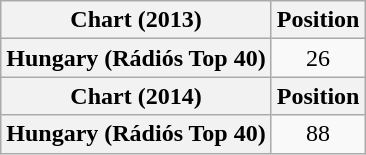<table class="wikitable plainrowheaders" style="text-align:center">
<tr>
<th scope="col">Chart (2013)</th>
<th scope="col">Position</th>
</tr>
<tr>
<th scope="row">Hungary (Rádiós Top 40)</th>
<td align="center">26</td>
</tr>
<tr>
<th scope="col">Chart (2014)</th>
<th scope="col">Position</th>
</tr>
<tr>
<th scope="row">Hungary (Rádiós Top 40)</th>
<td align="center">88</td>
</tr>
</table>
